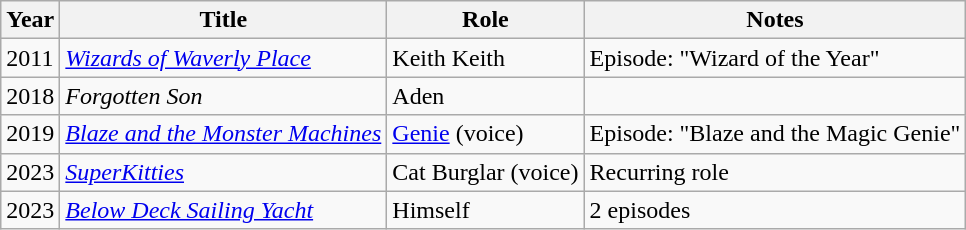<table class="wikitable sortable">
<tr>
<th>Year</th>
<th>Title</th>
<th>Role</th>
<th>Notes</th>
</tr>
<tr>
<td>2011</td>
<td><em><a href='#'>Wizards of Waverly Place</a></em></td>
<td>Keith Keith</td>
<td>Episode: "Wizard of the Year"</td>
</tr>
<tr>
<td>2018</td>
<td><em>Forgotten Son</em></td>
<td>Aden</td>
<td></td>
</tr>
<tr>
<td>2019</td>
<td><em><a href='#'>Blaze and the Monster Machines</a></em></td>
<td><a href='#'>Genie</a> (voice)</td>
<td>Episode: "Blaze and the Magic Genie"</td>
</tr>
<tr>
<td>2023</td>
<td><em><a href='#'>SuperKitties</a></em></td>
<td>Cat Burglar (voice)</td>
<td>Recurring role</td>
</tr>
<tr>
<td>2023</td>
<td><em><a href='#'>Below Deck Sailing Yacht</a></em></td>
<td>Himself</td>
<td>2 episodes</td>
</tr>
</table>
